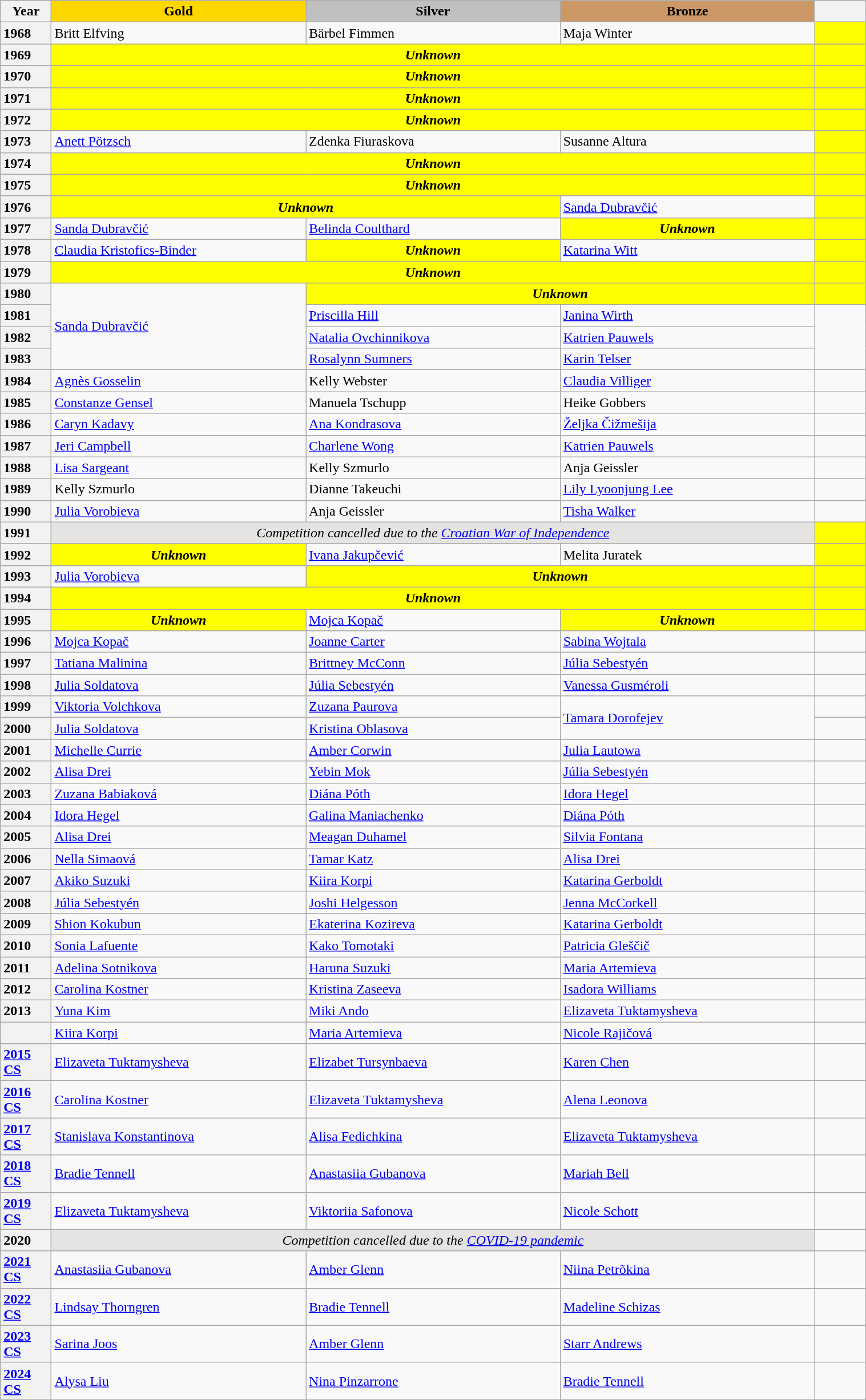<table class="wikitable unsortable" style="text-align:left; width:80%">
<tr>
<th scope="col" style="text-align:center; width:5%">Year</th>
<th scope="col" style="text-align:center; width:25%; background:gold">Gold</th>
<th scope="col" style="text-align:center; width:25%; background:silver">Silver</th>
<th scope="col" style="text-align:center; width:25%; background:#c96">Bronze</th>
<th scope="col" style="text-align:center; width:5%"></th>
</tr>
<tr>
<th scope="row" style="text-align:left">1968</th>
<td> Britt Elfving</td>
<td> Bärbel Fimmen</td>
<td> Maja Winter</td>
<td bgcolor="yellow"></td>
</tr>
<tr>
<th scope="row" style="text-align:left">1969</th>
<td colspan="3" align="center" bgcolor="yellow"><strong><em>Unknown</em></strong></td>
<td bgcolor="yellow"></td>
</tr>
<tr>
<th scope="row" style="text-align:left">1970</th>
<td colspan="3" align="center" bgcolor="yellow"><strong><em>Unknown</em></strong></td>
<td bgcolor="yellow"></td>
</tr>
<tr>
<th scope="row" style="text-align:left">1971</th>
<td colspan="3" align="center" bgcolor="yellow"><strong><em>Unknown</em></strong></td>
<td bgcolor="yellow"></td>
</tr>
<tr>
<th scope="row" style="text-align:left">1972</th>
<td colspan="3" align="center" bgcolor="yellow"><strong><em>Unknown</em></strong></td>
<td bgcolor="yellow"></td>
</tr>
<tr>
<th scope="row" style="text-align:left">1973</th>
<td> <a href='#'>Anett Pötzsch</a></td>
<td> Zdenka Fiuraskova</td>
<td> Susanne Altura</td>
<td bgcolor="yellow"></td>
</tr>
<tr>
<th scope="row" style="text-align:left">1974</th>
<td colspan="3" align="center" bgcolor="yellow"><strong><em>Unknown</em></strong></td>
<td bgcolor="yellow"></td>
</tr>
<tr>
<th scope="row" style="text-align:left">1975</th>
<td colspan="3" align="center" bgcolor="yellow"><strong><em>Unknown</em></strong></td>
<td bgcolor="yellow"></td>
</tr>
<tr>
<th scope="row" style="text-align:left">1976</th>
<td colspan="2" align="center" bgcolor="yellow"><strong><em>Unknown</em></strong></td>
<td> <a href='#'>Sanda Dubravčić</a></td>
<td bgcolor="yellow"></td>
</tr>
<tr>
<th scope="row" style="text-align:left">1977</th>
<td> <a href='#'>Sanda Dubravčić</a></td>
<td> <a href='#'>Belinda Coulthard</a></td>
<td align="center" bgcolor="yellow"><strong><em>Unknown</em></strong></td>
<td bgcolor="yellow"></td>
</tr>
<tr>
<th scope="row" style="text-align:left">1978</th>
<td> <a href='#'>Claudia Kristofics-Binder</a></td>
<td align="center" bgcolor="yellow"><strong><em>Unknown</em></strong></td>
<td> <a href='#'>Katarina Witt</a></td>
<td bgcolor="yellow"></td>
</tr>
<tr>
<th scope="row" style="text-align:left">1979</th>
<td colspan="3" align="center" bgcolor="yellow"><strong><em>Unknown</em></strong></td>
<td bgcolor="yellow"></td>
</tr>
<tr>
<th scope="row" style="text-align:left">1980</th>
<td rowspan="4"> <a href='#'>Sanda Dubravčić</a></td>
<td colspan="2" align="center" bgcolor="yellow"><strong><em>Unknown</em></strong></td>
<td bgcolor="yellow"></td>
</tr>
<tr>
<th scope="row" style="text-align:left">1981</th>
<td> <a href='#'>Priscilla Hill</a></td>
<td> <a href='#'>Janina Wirth</a></td>
<td rowspan="3"></td>
</tr>
<tr>
<th scope="row" style="text-align:left">1982</th>
<td> <a href='#'>Natalia Ovchinnikova</a></td>
<td> <a href='#'>Katrien Pauwels</a></td>
</tr>
<tr>
<th scope="row" style="text-align:left">1983</th>
<td> <a href='#'>Rosalynn Sumners</a></td>
<td> <a href='#'>Karin Telser</a></td>
</tr>
<tr>
<th scope="row" style="text-align:left">1984</th>
<td> <a href='#'>Agnès Gosselin</a></td>
<td> Kelly Webster</td>
<td> <a href='#'>Claudia Villiger</a></td>
<td></td>
</tr>
<tr>
<th scope="row" style="text-align:left">1985</th>
<td> <a href='#'>Constanze Gensel</a></td>
<td> Manuela Tschupp</td>
<td> Heike Gobbers</td>
<td></td>
</tr>
<tr>
<th scope="row" style="text-align:left">1986</th>
<td> <a href='#'>Caryn Kadavy</a></td>
<td> <a href='#'>Ana Kondrasova</a></td>
<td> <a href='#'>Željka Čižmešija</a></td>
<td></td>
</tr>
<tr>
<th scope="row" style="text-align:left">1987</th>
<td> <a href='#'>Jeri Campbell</a></td>
<td> <a href='#'>Charlene Wong</a></td>
<td> <a href='#'>Katrien Pauwels</a></td>
<td></td>
</tr>
<tr>
<th scope="row" style="text-align:left">1988</th>
<td> <a href='#'>Lisa Sargeant</a></td>
<td> Kelly Szmurlo</td>
<td> Anja Geissler</td>
<td></td>
</tr>
<tr>
<th scope="row" style="text-align:left">1989</th>
<td> Kelly Szmurlo</td>
<td> Dianne Takeuchi</td>
<td> <a href='#'>Lily Lyoonjung Lee</a></td>
<td></td>
</tr>
<tr>
<th scope="row" style="text-align:left">1990</th>
<td> <a href='#'>Julia Vorobieva</a></td>
<td> Anja Geissler</td>
<td> <a href='#'>Tisha Walker</a></td>
<td></td>
</tr>
<tr>
<th scope="row" style="text-align:left">1991</th>
<td colspan="3" align="center" bgcolor="e5e4e2"><em>Competition cancelled due to the <a href='#'>Croatian War of Independence</a></em></td>
<td bgcolor="yellow"></td>
</tr>
<tr>
<th scope="row" style="text-align:left">1992</th>
<td align="center" bgcolor="yellow"><strong><em>Unknown</em></strong></td>
<td> <a href='#'>Ivana Jakupčević</a></td>
<td> Melita Juratek</td>
<td bgcolor="yellow"></td>
</tr>
<tr>
<th scope="row" style="text-align:left">1993</th>
<td> <a href='#'>Julia Vorobieva</a></td>
<td colspan="2" align="center" bgcolor="yellow"><strong><em>Unknown</em></strong></td>
<td bgcolor="yellow"></td>
</tr>
<tr>
<th scope="row" style="text-align:left">1994</th>
<td colspan="3" align="center" bgcolor="yellow"><strong><em>Unknown</em></strong></td>
<td bgcolor="yellow"></td>
</tr>
<tr>
<th scope="row" style="text-align:left">1995</th>
<td align="center" bgcolor="yellow"><strong><em>Unknown</em></strong></td>
<td> <a href='#'>Mojca Kopač</a></td>
<td align="center" bgcolor="yellow"><strong><em>Unknown</em></strong></td>
<td bgcolor="yellow"></td>
</tr>
<tr>
<th scope="row" style="text-align:left">1996</th>
<td> <a href='#'>Mojca Kopač</a></td>
<td> <a href='#'>Joanne Carter</a></td>
<td> <a href='#'>Sabina Wojtala</a></td>
<td></td>
</tr>
<tr>
<th scope="row" style="text-align:left">1997</th>
<td> <a href='#'>Tatiana Malinina</a></td>
<td> <a href='#'>Brittney McConn</a></td>
<td> <a href='#'>Júlia Sebestyén</a></td>
<td></td>
</tr>
<tr>
<th scope="row" style="text-align:left">1998</th>
<td> <a href='#'>Julia Soldatova</a></td>
<td> <a href='#'>Júlia Sebestyén</a></td>
<td> <a href='#'>Vanessa Gusméroli</a></td>
<td></td>
</tr>
<tr>
<th scope="row" style="text-align:left">1999</th>
<td> <a href='#'>Viktoria Volchkova</a></td>
<td> <a href='#'>Zuzana Paurova</a></td>
<td rowspan="2"> <a href='#'>Tamara Dorofejev</a></td>
<td></td>
</tr>
<tr>
<th scope="row" style="text-align:left">2000</th>
<td> <a href='#'>Julia Soldatova</a></td>
<td> <a href='#'>Kristina Oblasova</a></td>
<td></td>
</tr>
<tr>
<th scope="row" style="text-align:left">2001</th>
<td> <a href='#'>Michelle Currie</a></td>
<td> <a href='#'>Amber Corwin</a></td>
<td> <a href='#'>Julia Lautowa</a></td>
<td></td>
</tr>
<tr>
<th scope="row" style="text-align:left">2002</th>
<td> <a href='#'>Alisa Drei</a></td>
<td> <a href='#'>Yebin Mok</a></td>
<td> <a href='#'>Júlia Sebestyén</a></td>
<td></td>
</tr>
<tr>
<th scope="row" style="text-align:left">2003</th>
<td> <a href='#'>Zuzana Babiaková</a></td>
<td> <a href='#'>Diána Póth</a></td>
<td> <a href='#'>Idora Hegel</a></td>
<td></td>
</tr>
<tr>
<th scope="row" style="text-align:left">2004</th>
<td> <a href='#'>Idora Hegel</a></td>
<td> <a href='#'>Galina Maniachenko</a></td>
<td> <a href='#'>Diána Póth</a></td>
<td></td>
</tr>
<tr>
<th scope="row" style="text-align:left">2005</th>
<td> <a href='#'>Alisa Drei</a></td>
<td> <a href='#'>Meagan Duhamel</a></td>
<td> <a href='#'>Silvia Fontana</a></td>
<td></td>
</tr>
<tr>
<th scope="row" style="text-align:left">2006</th>
<td> <a href='#'>Nella Simaová</a></td>
<td> <a href='#'>Tamar Katz</a></td>
<td> <a href='#'>Alisa Drei</a></td>
<td></td>
</tr>
<tr>
<th scope="row" style="text-align:left">2007</th>
<td> <a href='#'>Akiko Suzuki</a></td>
<td> <a href='#'>Kiira Korpi</a></td>
<td> <a href='#'>Katarina Gerboldt</a></td>
<td></td>
</tr>
<tr>
<th scope="row" style="text-align:left">2008</th>
<td> <a href='#'>Júlia Sebestyén</a></td>
<td> <a href='#'>Joshi Helgesson</a></td>
<td> <a href='#'>Jenna McCorkell</a></td>
<td></td>
</tr>
<tr>
<th scope="row" style="text-align:left">2009</th>
<td> <a href='#'>Shion Kokubun</a></td>
<td> <a href='#'>Ekaterina Kozireva</a></td>
<td> <a href='#'>Katarina Gerboldt</a></td>
<td></td>
</tr>
<tr>
<th scope="row" style="text-align:left">2010</th>
<td> <a href='#'>Sonia Lafuente</a></td>
<td> <a href='#'>Kako Tomotaki</a></td>
<td> <a href='#'>Patricia Gleščič</a></td>
<td></td>
</tr>
<tr>
<th scope="row" style="text-align:left">2011</th>
<td> <a href='#'>Adelina Sotnikova</a></td>
<td> <a href='#'>Haruna Suzuki</a></td>
<td> <a href='#'>Maria Artemieva</a></td>
<td></td>
</tr>
<tr>
<th scope="row" style="text-align:left">2012</th>
<td> <a href='#'>Carolina Kostner</a></td>
<td> <a href='#'>Kristina Zaseeva</a></td>
<td> <a href='#'>Isadora Williams</a></td>
<td></td>
</tr>
<tr>
<th scope="row" style="text-align:left">2013</th>
<td> <a href='#'>Yuna Kim</a></td>
<td> <a href='#'>Miki Ando</a></td>
<td> <a href='#'>Elizaveta Tuktamysheva</a></td>
<td></td>
</tr>
<tr>
<th scope="row" style="text-align:left"></th>
<td> <a href='#'>Kiira Korpi</a></td>
<td> <a href='#'>Maria Artemieva</a></td>
<td> <a href='#'>Nicole Rajičová</a></td>
<td></td>
</tr>
<tr>
<th scope="row" style="text-align:left"><a href='#'>2015 CS</a></th>
<td> <a href='#'>Elizaveta Tuktamysheva</a></td>
<td> <a href='#'>Elizabet Tursynbaeva</a></td>
<td> <a href='#'>Karen Chen</a></td>
<td></td>
</tr>
<tr>
<th scope="row" style="text-align:left"><a href='#'>2016 CS</a></th>
<td> <a href='#'>Carolina Kostner</a></td>
<td> <a href='#'>Elizaveta Tuktamysheva</a></td>
<td> <a href='#'>Alena Leonova</a></td>
<td></td>
</tr>
<tr>
<th scope="row" style="text-align:left"><a href='#'>2017 CS</a></th>
<td> <a href='#'>Stanislava Konstantinova</a></td>
<td> <a href='#'>Alisa Fedichkina</a></td>
<td> <a href='#'>Elizaveta Tuktamysheva</a></td>
<td></td>
</tr>
<tr>
<th scope="row" style="text-align:left"><a href='#'>2018 CS</a></th>
<td> <a href='#'>Bradie Tennell</a></td>
<td> <a href='#'>Anastasiia Gubanova</a></td>
<td> <a href='#'>Mariah Bell</a></td>
<td></td>
</tr>
<tr>
<th scope="row" style="text-align:left"><a href='#'>2019 CS</a></th>
<td> <a href='#'>Elizaveta Tuktamysheva</a></td>
<td> <a href='#'>Viktoriia Safonova</a></td>
<td> <a href='#'>Nicole Schott</a></td>
<td></td>
</tr>
<tr>
<th scope="row" style="text-align:left">2020</th>
<td colspan="3" align="center" bgcolor="e5e4e2"><em>Competition cancelled due to the <a href='#'>COVID-19 pandemic</a></em></td>
<td></td>
</tr>
<tr>
<th scope="row" style="text-align:left"><a href='#'>2021 CS</a></th>
<td> <a href='#'>Anastasiia Gubanova</a></td>
<td> <a href='#'>Amber Glenn</a></td>
<td> <a href='#'>Niina Petrõkina</a></td>
<td></td>
</tr>
<tr>
<th scope="row" style="text-align:left"><a href='#'>2022 CS</a></th>
<td> <a href='#'>Lindsay Thorngren</a></td>
<td> <a href='#'>Bradie Tennell</a></td>
<td> <a href='#'>Madeline Schizas</a></td>
<td></td>
</tr>
<tr>
<th scope="row" style="text-align:left"><a href='#'>2023 CS</a></th>
<td> <a href='#'>Sarina Joos</a></td>
<td> <a href='#'>Amber Glenn</a></td>
<td> <a href='#'>Starr Andrews</a></td>
<td></td>
</tr>
<tr>
<th scope="row" style="text-align:left"><a href='#'>2024 CS</a></th>
<td> <a href='#'>Alysa Liu</a></td>
<td> <a href='#'>Nina Pinzarrone</a></td>
<td> <a href='#'>Bradie Tennell</a></td>
<td></td>
</tr>
</table>
